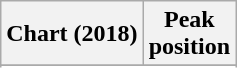<table class="wikitable plainrowheaders sortable" style="text-align:center">
<tr>
<th scope="col">Chart (2018)</th>
<th scope="col">Peak<br>position</th>
</tr>
<tr>
</tr>
<tr>
</tr>
</table>
